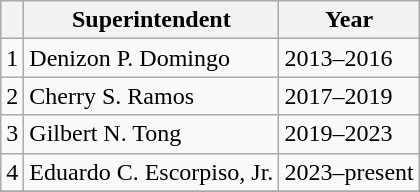<table class="wikitable sortable">
<tr>
<th></th>
<th>Superintendent</th>
<th>Year</th>
</tr>
<tr>
<td>1</td>
<td>Denizon P. Domingo</td>
<td>2013–2016</td>
</tr>
<tr>
<td>2</td>
<td>Cherry S. Ramos</td>
<td>2017–2019</td>
</tr>
<tr>
<td>3</td>
<td>Gilbert N. Tong</td>
<td>2019–2023</td>
</tr>
<tr>
<td>4</td>
<td>Eduardo C. Escorpiso, Jr.</td>
<td>2023–present</td>
</tr>
<tr>
</tr>
</table>
